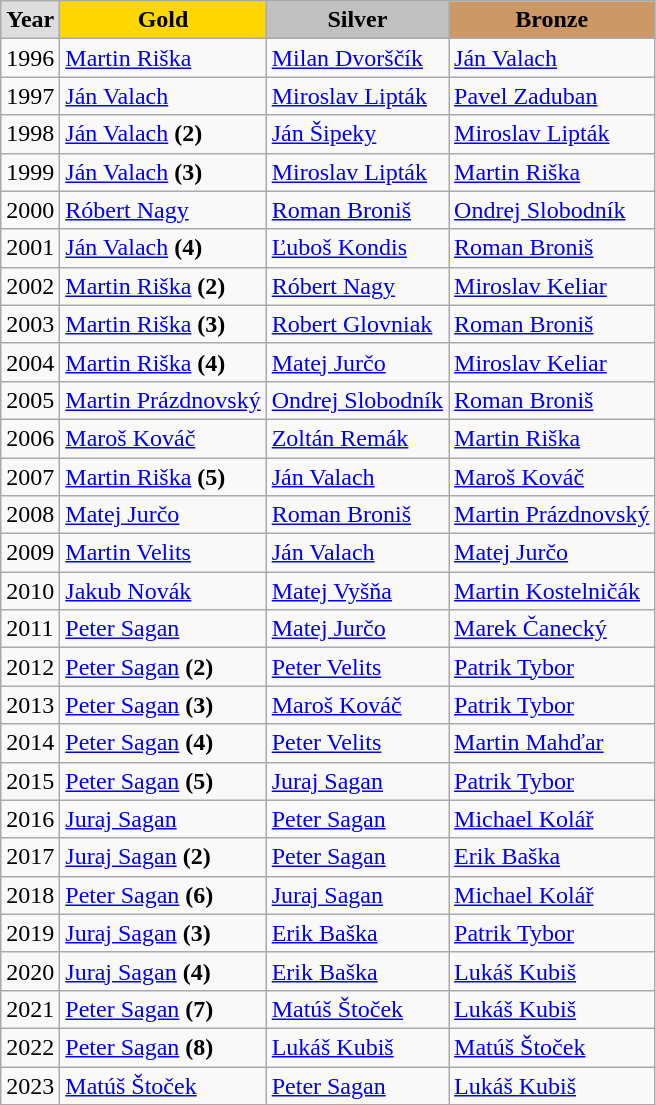<table class="wikitable sortable alternance" style="font-size:100%">
<tr style="text-align:center; background:#e4e4e4; font-weight:bold;">
<td style="background:#ddd; ">Year</td>
<td style="background:gold; ">Gold</td>
<td style="background:silver; ">Silver</td>
<td style="background:#c96; ">Bronze</td>
</tr>
<tr>
<td>1996</td>
<td><a href='#'>Martin Riška</a></td>
<td><a href='#'>Milan Dvorščík</a></td>
<td><a href='#'>Ján Valach</a></td>
</tr>
<tr>
<td>1997</td>
<td><a href='#'>Ján Valach</a></td>
<td><a href='#'>Miroslav Lipták</a></td>
<td><a href='#'>Pavel Zaduban</a></td>
</tr>
<tr>
<td>1998</td>
<td><a href='#'>Ján Valach</a> <strong>(2)</strong></td>
<td><a href='#'>Ján Šipeky</a></td>
<td><a href='#'>Miroslav Lipták</a></td>
</tr>
<tr>
<td>1999</td>
<td><a href='#'>Ján Valach</a> <strong>(3)</strong></td>
<td><a href='#'>Miroslav Lipták</a></td>
<td><a href='#'>Martin Riška</a></td>
</tr>
<tr>
<td>2000</td>
<td><a href='#'>Róbert Nagy</a></td>
<td><a href='#'>Roman Broniš</a></td>
<td><a href='#'>Ondrej Slobodník</a></td>
</tr>
<tr>
<td>2001</td>
<td><a href='#'>Ján Valach</a> <strong>(4)</strong></td>
<td><a href='#'>Ľuboš Kondis</a></td>
<td><a href='#'>Roman Broniš</a></td>
</tr>
<tr>
<td>2002</td>
<td><a href='#'>Martin Riška</a> <strong>(2)</strong></td>
<td><a href='#'>Róbert Nagy</a></td>
<td><a href='#'>Miroslav Keliar</a></td>
</tr>
<tr>
<td>2003</td>
<td><a href='#'>Martin Riška</a> <strong>(3)</strong></td>
<td><a href='#'>Robert Glovniak</a></td>
<td><a href='#'>Roman Broniš</a></td>
</tr>
<tr>
<td>2004</td>
<td><a href='#'>Martin Riška</a> <strong>(4)</strong></td>
<td><a href='#'>Matej Jurčo</a></td>
<td><a href='#'>Miroslav Keliar</a></td>
</tr>
<tr>
<td>2005</td>
<td><a href='#'>Martin Prázdnovský</a></td>
<td><a href='#'>Ondrej Slobodník</a></td>
<td><a href='#'>Roman Broniš</a></td>
</tr>
<tr>
<td>2006</td>
<td><a href='#'>Maroš Kováč</a></td>
<td><a href='#'>Zoltán Remák</a></td>
<td><a href='#'>Martin Riška</a></td>
</tr>
<tr>
<td>2007</td>
<td><a href='#'>Martin Riška</a> <strong>(5)</strong></td>
<td><a href='#'>Ján Valach</a></td>
<td><a href='#'>Maroš Kováč</a></td>
</tr>
<tr>
<td>2008</td>
<td><a href='#'>Matej Jurčo</a></td>
<td><a href='#'>Roman Broniš</a></td>
<td><a href='#'>Martin Prázdnovský</a></td>
</tr>
<tr>
<td>2009</td>
<td><a href='#'>Martin Velits</a></td>
<td><a href='#'>Ján Valach</a></td>
<td><a href='#'>Matej Jurčo</a></td>
</tr>
<tr>
<td>2010</td>
<td><a href='#'>Jakub Novák</a></td>
<td><a href='#'>Matej Vyšňa</a></td>
<td><a href='#'>Martin Kostelničák</a></td>
</tr>
<tr>
<td>2011</td>
<td><a href='#'>Peter Sagan</a></td>
<td><a href='#'>Matej Jurčo</a></td>
<td><a href='#'>Marek Čanecký</a></td>
</tr>
<tr>
<td>2012</td>
<td><a href='#'>Peter Sagan</a> <strong>(2)</strong></td>
<td><a href='#'>Peter Velits</a></td>
<td><a href='#'>Patrik Tybor</a></td>
</tr>
<tr>
<td>2013</td>
<td><a href='#'>Peter Sagan</a> <strong>(3)</strong></td>
<td><a href='#'>Maroš Kováč</a></td>
<td><a href='#'>Patrik Tybor</a></td>
</tr>
<tr>
<td>2014</td>
<td><a href='#'>Peter Sagan</a> <strong>(4)</strong></td>
<td><a href='#'>Peter Velits</a></td>
<td><a href='#'>Martin Mahďar</a></td>
</tr>
<tr>
<td>2015</td>
<td><a href='#'>Peter Sagan</a> <strong>(5)</strong></td>
<td><a href='#'>Juraj Sagan</a></td>
<td><a href='#'>Patrik Tybor</a></td>
</tr>
<tr>
<td>2016</td>
<td><a href='#'>Juraj Sagan</a></td>
<td><a href='#'>Peter Sagan</a></td>
<td><a href='#'>Michael Kolář</a></td>
</tr>
<tr>
<td>2017</td>
<td><a href='#'>Juraj Sagan</a> <strong>(2)</strong></td>
<td><a href='#'>Peter Sagan</a></td>
<td><a href='#'>Erik Baška</a></td>
</tr>
<tr>
<td>2018</td>
<td><a href='#'>Peter Sagan</a> <strong>(6)</strong></td>
<td><a href='#'>Juraj Sagan</a></td>
<td><a href='#'>Michael Kolář</a></td>
</tr>
<tr>
<td>2019</td>
<td><a href='#'>Juraj Sagan</a> <strong>(3)</strong></td>
<td><a href='#'>Erik Baška</a></td>
<td><a href='#'>Patrik Tybor</a></td>
</tr>
<tr>
<td>2020</td>
<td><a href='#'>Juraj Sagan</a> <strong>(4)</strong></td>
<td><a href='#'>Erik Baška</a></td>
<td><a href='#'>Lukáš Kubiš</a></td>
</tr>
<tr>
<td>2021</td>
<td><a href='#'>Peter Sagan</a> <strong>(7)</strong></td>
<td><a href='#'>Matúš Štoček</a></td>
<td><a href='#'>Lukáš Kubiš</a></td>
</tr>
<tr>
<td>2022</td>
<td><a href='#'>Peter Sagan</a> <strong>(8)</strong></td>
<td><a href='#'>Lukáš Kubiš</a></td>
<td><a href='#'>Matúš Štoček</a></td>
</tr>
<tr>
<td>2023</td>
<td><a href='#'>Matúš Štoček</a></td>
<td><a href='#'>Peter Sagan</a></td>
<td><a href='#'>Lukáš Kubiš</a></td>
</tr>
</table>
